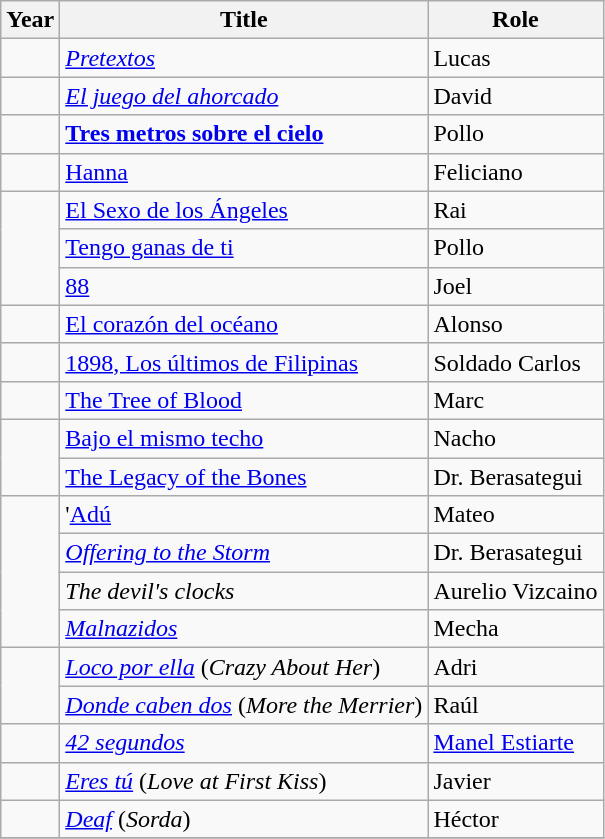<table class="wikitable sortable">
<tr>
<th>Year</th>
<th>Title</th>
<th>Role</th>
</tr>
<tr>
<td></td>
<td><em><a href='#'>Pretextos</a></em></td>
<td>Lucas</td>
</tr>
<tr>
<td></td>
<td><em><a href='#'>El juego del ahorcado</a></em></td>
<td>David</td>
</tr>
<tr>
<td></td>
<td><strong><a href='#'>Tres metros sobre el cielo</a><em></td>
<td>Pollo</td>
</tr>
<tr>
<td></td>
<td></em><a href='#'>Hanna</a><em></td>
<td>Feliciano</td>
</tr>
<tr>
<td rowspan = "3"></td>
<td></em><a href='#'>El Sexo de los Ángeles</a><em></td>
<td>Rai</td>
</tr>
<tr>
<td></em><a href='#'>Tengo ganas de ti</a><em></td>
<td>Pollo</td>
</tr>
<tr>
<td></em><a href='#'>88</a><em></td>
<td>Joel</td>
</tr>
<tr>
<td></td>
<td></em><a href='#'>El corazón del océano</a><em></td>
<td>Alonso</td>
</tr>
<tr>
<td></td>
<td></em><a href='#'>1898, Los últimos de Filipinas</a><em></td>
<td>Soldado Carlos</td>
</tr>
<tr>
<td></td>
<td></em><a href='#'>The Tree of Blood</a><em></td>
<td>Marc</td>
</tr>
<tr>
<td rowspan = "2"></td>
<td></em><a href='#'>Bajo el mismo techo</a><em></td>
<td>Nacho</td>
</tr>
<tr>
<td></em><a href='#'>The Legacy of the Bones</a><em></td>
<td>Dr. Berasategui</td>
</tr>
<tr>
<td rowspan = "4"></td>
<td>'<a href='#'>Adú</a></em></td>
<td>Mateo</td>
</tr>
<tr>
<td><em><a href='#'>Offering to the Storm</a></em></td>
<td>Dr. Berasategui</td>
</tr>
<tr>
<td><em>The devil's clocks</em></td>
<td>Aurelio Vizcaino</td>
</tr>
<tr>
<td><em><a href='#'>Malnazidos</a></em></td>
<td>Mecha</td>
</tr>
<tr>
<td rowspan = "2"></td>
<td><em><a href='#'>Loco por ella</a></em> (<em>Crazy About Her</em>)</td>
<td>Adri</td>
</tr>
<tr>
<td><em><a href='#'>Donde caben dos</a></em> (<em>More the Merrier</em>)</td>
<td>Raúl</td>
</tr>
<tr>
<td></td>
<td><em><a href='#'>42 segundos</a></em></td>
<td><a href='#'>Manel Estiarte</a></td>
</tr>
<tr>
<td></td>
<td><em><a href='#'>Eres tú</a></em> (<em>Love at First Kiss</em>)</td>
<td>Javier</td>
</tr>
<tr>
<td></td>
<td><em><a href='#'>Deaf</a></em> (<em>Sorda</em>)</td>
<td>Héctor</td>
</tr>
<tr>
</tr>
</table>
